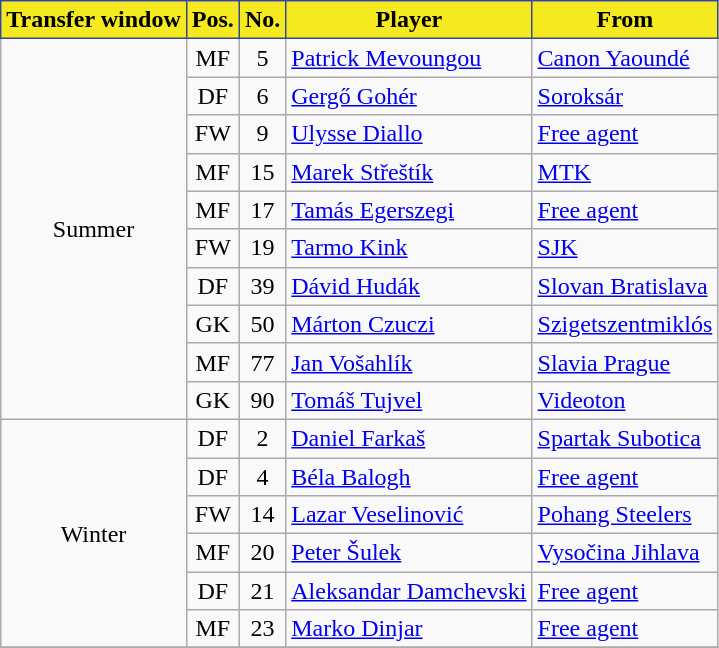<table class="wikitable plainrowheaders sortable">
<tr>
<th style="background-color:#F5EA1F;color:black;border:1px solid #38478A">Transfer window</th>
<th style="background-color:#F5EA1F;color:black;border:1px solid #38478A">Pos.</th>
<th style="background-color:#F5EA1F;color:black;border:1px solid #38478A">No.</th>
<th style="background-color:#F5EA1F;color:black;border:1px solid #38478A">Player</th>
<th style="background-color:#F5EA1F;color:black;border:1px solid #38478A">From</th>
</tr>
<tr>
<td rowspan="10" style="text-align:center;">Summer</td>
<td style=text-align:center;>MF</td>
<td style=text-align:center;>5</td>
<td style=text-align:left;> <a href='#'>Patrick Mevoungou</a></td>
<td style=text-align:left;> <a href='#'>Canon Yaoundé</a></td>
</tr>
<tr>
<td style=text-align:center;>DF</td>
<td style=text-align:center;>6</td>
<td style=text-align:left;> <a href='#'>Gergő Gohér</a></td>
<td style=text-align:left;><a href='#'>Soroksár</a></td>
</tr>
<tr>
<td style=text-align:center;>FW</td>
<td style=text-align:center;>9</td>
<td style=text-align:left;> <a href='#'>Ulysse Diallo</a></td>
<td style=text-align:left;><a href='#'>Free agent</a></td>
</tr>
<tr>
<td style=text-align:center;>MF</td>
<td style=text-align:center;>15</td>
<td style=text-align:left;> <a href='#'>Marek Střeštík</a></td>
<td style=text-align:left;><a href='#'>MTK</a></td>
</tr>
<tr>
<td style=text-align:center;>MF</td>
<td style=text-align:center;>17</td>
<td style=text-align:left;> <a href='#'>Tamás Egerszegi</a></td>
<td style=text-align:left;><a href='#'>Free agent</a></td>
</tr>
<tr>
<td style=text-align:center;>FW</td>
<td style=text-align:center;>19</td>
<td style=text-align:left;> <a href='#'>Tarmo Kink</a></td>
<td style=text-align:left;> <a href='#'>SJK</a></td>
</tr>
<tr>
<td style=text-align:center;>DF</td>
<td style=text-align:center;>39</td>
<td style=text-align:left;> <a href='#'>Dávid Hudák</a></td>
<td style=text-align:left;> <a href='#'>Slovan Bratislava</a></td>
</tr>
<tr>
<td style=text-align:center;>GK</td>
<td style=text-align:center;>50</td>
<td style=text-align:left;> <a href='#'>Márton Czuczi</a></td>
<td style=text-align:left;><a href='#'>Szigetszentmiklós</a></td>
</tr>
<tr>
<td style=text-align:center;>MF</td>
<td style=text-align:center;>77</td>
<td style=text-align:left;> <a href='#'>Jan Vošahlík</a></td>
<td style=text-align:left;> <a href='#'>Slavia Prague</a></td>
</tr>
<tr>
<td style=text-align:center;>GK</td>
<td style=text-align:center;>90</td>
<td style=text-align:left;> <a href='#'>Tomáš Tujvel</a></td>
<td style=text-align:left;><a href='#'>Videoton</a></td>
</tr>
<tr>
<td rowspan="6" style="text-align:center;">Winter</td>
<td style=text-align:center;>DF</td>
<td style=text-align:center;>2</td>
<td style=text-align:left;> <a href='#'>Daniel Farkaš</a></td>
<td style=text-align:left;> <a href='#'>Spartak Subotica</a></td>
</tr>
<tr>
<td style=text-align:center;>DF</td>
<td style=text-align:center;>4</td>
<td style=text-align:left;> <a href='#'>Béla Balogh</a></td>
<td style=text-align:left;><a href='#'>Free agent</a></td>
</tr>
<tr>
<td style=text-align:center;>FW</td>
<td style=text-align:center;>14</td>
<td style=text-align:left;> <a href='#'>Lazar Veselinović</a></td>
<td style=text-align:left;> <a href='#'>Pohang Steelers</a></td>
</tr>
<tr>
<td style=text-align:center;>MF</td>
<td style=text-align:center;>20</td>
<td style=text-align:left;> <a href='#'>Peter Šulek</a></td>
<td style=text-align:left;> <a href='#'>Vysočina Jihlava</a></td>
</tr>
<tr>
<td style=text-align:center;>DF</td>
<td style=text-align:center;>21</td>
<td style=text-align:left;> <a href='#'>Aleksandar Damchevski</a></td>
<td style=text-align:left;><a href='#'>Free agent</a></td>
</tr>
<tr>
<td style=text-align:center;>MF</td>
<td style=text-align:center;>23</td>
<td style=text-align:left;> <a href='#'>Marko Dinjar</a></td>
<td style=text-align:left;><a href='#'>Free agent</a></td>
</tr>
<tr>
</tr>
</table>
